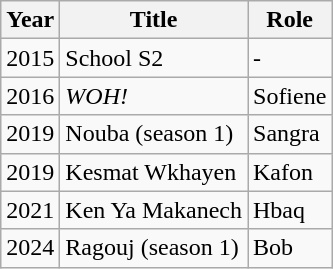<table class="wikitable">
<tr>
<th>Year</th>
<th>Title</th>
<th>Role</th>
</tr>
<tr>
<td>2015</td>
<td>School S2</td>
<td>-</td>
</tr>
<tr>
<td>2016</td>
<td><em>WOH!</em></td>
<td>Sofiene</td>
</tr>
<tr>
<td>2019</td>
<td>Nouba (season 1)</td>
<td>Sangra</td>
</tr>
<tr>
<td>2019</td>
<td>Kesmat Wkhayen</td>
<td>Kafon</td>
</tr>
<tr>
<td>2021</td>
<td>Ken Ya Makanech</td>
<td>Hbaq</td>
</tr>
<tr>
<td>2024</td>
<td>Ragouj (season 1)</td>
<td>Bob</td>
</tr>
</table>
